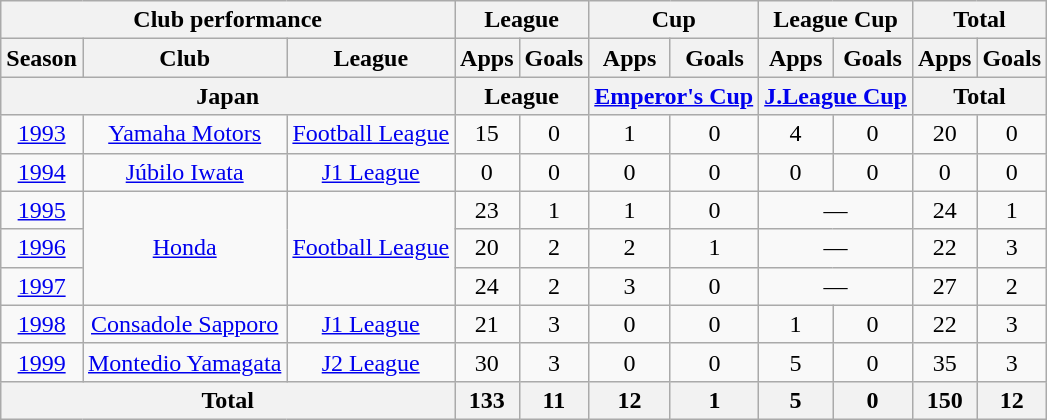<table class="wikitable" style="text-align:center;">
<tr>
<th colspan=3>Club performance</th>
<th colspan=2>League</th>
<th colspan=2>Cup</th>
<th colspan=2>League Cup</th>
<th colspan=2>Total</th>
</tr>
<tr>
<th>Season</th>
<th>Club</th>
<th>League</th>
<th>Apps</th>
<th>Goals</th>
<th>Apps</th>
<th>Goals</th>
<th>Apps</th>
<th>Goals</th>
<th>Apps</th>
<th>Goals</th>
</tr>
<tr>
<th colspan=3>Japan</th>
<th colspan=2>League</th>
<th colspan=2><a href='#'>Emperor's Cup</a></th>
<th colspan=2><a href='#'>J.League Cup</a></th>
<th colspan=2>Total</th>
</tr>
<tr>
<td><a href='#'>1993</a></td>
<td><a href='#'>Yamaha Motors</a></td>
<td><a href='#'>Football League</a></td>
<td>15</td>
<td>0</td>
<td>1</td>
<td>0</td>
<td>4</td>
<td>0</td>
<td>20</td>
<td>0</td>
</tr>
<tr>
<td><a href='#'>1994</a></td>
<td><a href='#'>Júbilo Iwata</a></td>
<td><a href='#'>J1 League</a></td>
<td>0</td>
<td>0</td>
<td>0</td>
<td>0</td>
<td>0</td>
<td>0</td>
<td>0</td>
<td>0</td>
</tr>
<tr>
<td><a href='#'>1995</a></td>
<td rowspan="3"><a href='#'>Honda</a></td>
<td rowspan="3"><a href='#'>Football League</a></td>
<td>23</td>
<td>1</td>
<td>1</td>
<td>0</td>
<td colspan="2">—</td>
<td>24</td>
<td>1</td>
</tr>
<tr>
<td><a href='#'>1996</a></td>
<td>20</td>
<td>2</td>
<td>2</td>
<td>1</td>
<td colspan="2">—</td>
<td>22</td>
<td>3</td>
</tr>
<tr>
<td><a href='#'>1997</a></td>
<td>24</td>
<td>2</td>
<td>3</td>
<td>0</td>
<td colspan="2">—</td>
<td>27</td>
<td>2</td>
</tr>
<tr>
<td><a href='#'>1998</a></td>
<td><a href='#'>Consadole Sapporo</a></td>
<td><a href='#'>J1 League</a></td>
<td>21</td>
<td>3</td>
<td>0</td>
<td>0</td>
<td>1</td>
<td>0</td>
<td>22</td>
<td>3</td>
</tr>
<tr>
<td><a href='#'>1999</a></td>
<td><a href='#'>Montedio Yamagata</a></td>
<td><a href='#'>J2 League</a></td>
<td>30</td>
<td>3</td>
<td>0</td>
<td>0</td>
<td>5</td>
<td>0</td>
<td>35</td>
<td>3</td>
</tr>
<tr>
<th colspan=3>Total</th>
<th>133</th>
<th>11</th>
<th>12</th>
<th>1</th>
<th>5</th>
<th>0</th>
<th>150</th>
<th>12</th>
</tr>
</table>
